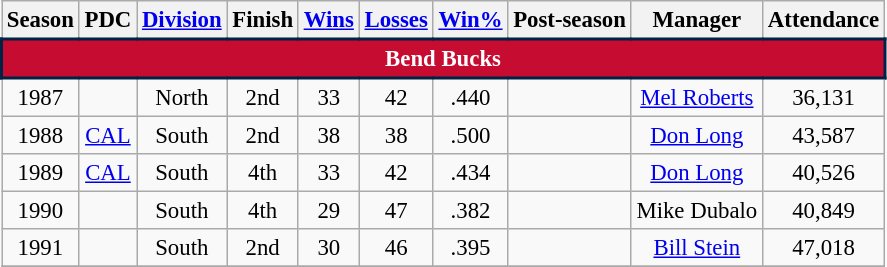<table class="wikitable" style="text-align:center; font-size:95%">
<tr>
<th scope="col">Season</th>
<th scope="col">PDC</th>
<th scope="col"><a href='#'>Division</a></th>
<th scope="col">Finish</th>
<th scope="col"><a href='#'>Wins</a></th>
<th scope="col"><a href='#'>Losses</a></th>
<th scope="col"><a href='#'>Win%</a></th>
<th scope="col">Post-season</th>
<th scope="col">Manager</th>
<th scope="col">Attendance</th>
</tr>
<tr>
<td align="center" colspan="11" style="background: #C60C30; color: white; border:2px solid #002244"><strong>Bend Bucks</strong></td>
</tr>
<tr>
<td>1987</td>
<td></td>
<td>North</td>
<td>2nd</td>
<td>33</td>
<td>42</td>
<td>.440</td>
<td></td>
<td><a href='#'>Mel Roberts</a></td>
<td>36,131</td>
</tr>
<tr>
<td>1988</td>
<td><a href='#'>CAL</a></td>
<td>South</td>
<td>2nd</td>
<td>38</td>
<td>38</td>
<td>.500</td>
<td></td>
<td><a href='#'>Don Long</a></td>
<td>43,587</td>
</tr>
<tr>
<td>1989</td>
<td><a href='#'>CAL</a></td>
<td>South</td>
<td>4th</td>
<td>33</td>
<td>42</td>
<td>.434</td>
<td></td>
<td><a href='#'>Don Long</a></td>
<td>40,526</td>
</tr>
<tr>
<td>1990</td>
<td></td>
<td>South</td>
<td>4th</td>
<td>29</td>
<td>47</td>
<td>.382</td>
<td></td>
<td>Mike Dubalo</td>
<td>40,849</td>
</tr>
<tr>
<td>1991</td>
<td></td>
<td>South</td>
<td>2nd</td>
<td>30</td>
<td>46</td>
<td>.395</td>
<td></td>
<td><a href='#'>Bill Stein</a></td>
<td>47,018</td>
</tr>
<tr>
</tr>
</table>
